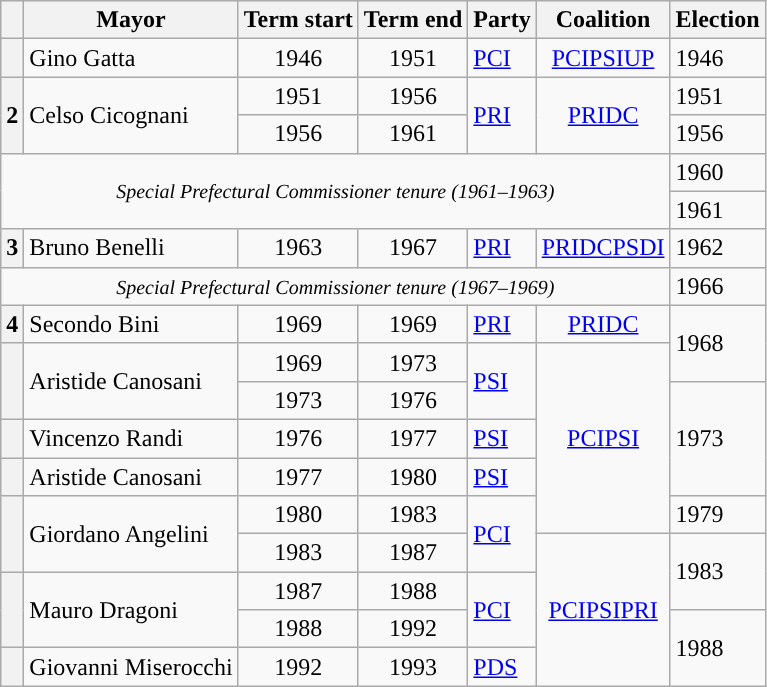<table class="wikitable">
<tr>
<th class=unsortable> </th>
<th>Mayor</th>
<th>Term start</th>
<th>Term end</th>
<th>Party</th>
<th>Coalition</th>
<th>Election</th>
</tr>
<tr>
<th style="background:"></th>
<td>Gino Gatta</td>
<td align=center>1946</td>
<td align=center>1951</td>
<td><a href='#'>PCI</a></td>
<td align=center><a href='#'>PCI</a><a href='#'>PSIUP</a></td>
<td>1946</td>
</tr>
<tr>
<th rowspan=2 style="background:">2</th>
<td rowspan=2>Celso Cicognani</td>
<td align=center>1951</td>
<td align=center>1956</td>
<td rowspan=2><a href='#'>PRI</a></td>
<td rowspan=2 align=center><a href='#'>PRI</a><a href='#'>DC</a></td>
<td>1951</td>
</tr>
<tr>
<td align=center>1956</td>
<td align=center>1961</td>
<td>1956</td>
</tr>
<tr>
<td colspan=6 rowspan=2 align=center><small><em>Special Prefectural Commissioner tenure (1961–1963)</em></small></td>
<td>1960</td>
</tr>
<tr>
<td>1961</td>
</tr>
<tr>
<th style="background:">3</th>
<td>Bruno Benelli</td>
<td align=center>1963</td>
<td align=center>1967</td>
<td><a href='#'>PRI</a></td>
<td align=center><a href='#'>PRI</a><a href='#'>DC</a><a href='#'>PSDI</a></td>
<td>1962</td>
</tr>
<tr>
<td colspan=6 align=center><small><em>Special Prefectural Commissioner tenure (1967–1969)</em></small></td>
<td>1966</td>
</tr>
<tr>
<th style="background:">4</th>
<td>Secondo Bini</td>
<td align=center>1969</td>
<td align=center>1969</td>
<td><a href='#'>PRI</a></td>
<td align=center><a href='#'>PRI</a><a href='#'>DC</a></td>
<td rowspan=2>1968</td>
</tr>
<tr>
<th rowspan=2 style="background:"></th>
<td rowspan=2>Aristide Canosani</td>
<td align=center>1969</td>
<td align=center>1973</td>
<td rowspan=2><a href='#'>PSI</a></td>
<td rowspan=5 align=center><a href='#'>PCI</a><a href='#'>PSI</a></td>
</tr>
<tr>
<td align=center>1973</td>
<td align=center>1976</td>
<td rowspan=3>1973</td>
</tr>
<tr>
<th style="background:"></th>
<td>Vincenzo Randi</td>
<td align=center>1976</td>
<td align=center>1977</td>
<td><a href='#'>PSI</a></td>
</tr>
<tr>
<th style="background:"></th>
<td>Aristide Canosani</td>
<td align=center>1977</td>
<td align=center>1980</td>
<td><a href='#'>PSI</a></td>
</tr>
<tr>
<th rowspan=2 style="background:"></th>
<td rowspan=2>Giordano Angelini</td>
<td align=center>1980</td>
<td align=center>1983</td>
<td rowspan=2><a href='#'>PCI</a></td>
<td>1979</td>
</tr>
<tr>
<td align=center>1983</td>
<td align=center>1987</td>
<td rowspan=4 align=center><a href='#'>PCI</a><a href='#'>PSI</a><a href='#'>PRI</a></td>
<td rowspan=2>1983</td>
</tr>
<tr>
<th rowspan=2 style="background:"></th>
<td rowspan=2>Mauro Dragoni</td>
<td align=center>1987</td>
<td align=center>1988</td>
<td rowspan=2><a href='#'>PCI</a></td>
</tr>
<tr>
<td align=center>1988</td>
<td align=center>1992</td>
<td rowspan=2>1988</td>
</tr>
<tr>
<th style="background:"></th>
<td>Giovanni Miserocchi</td>
<td align=center>1992</td>
<td align=center>1993</td>
<td><a href='#'>PDS</a></td>
</tr>
</table>
